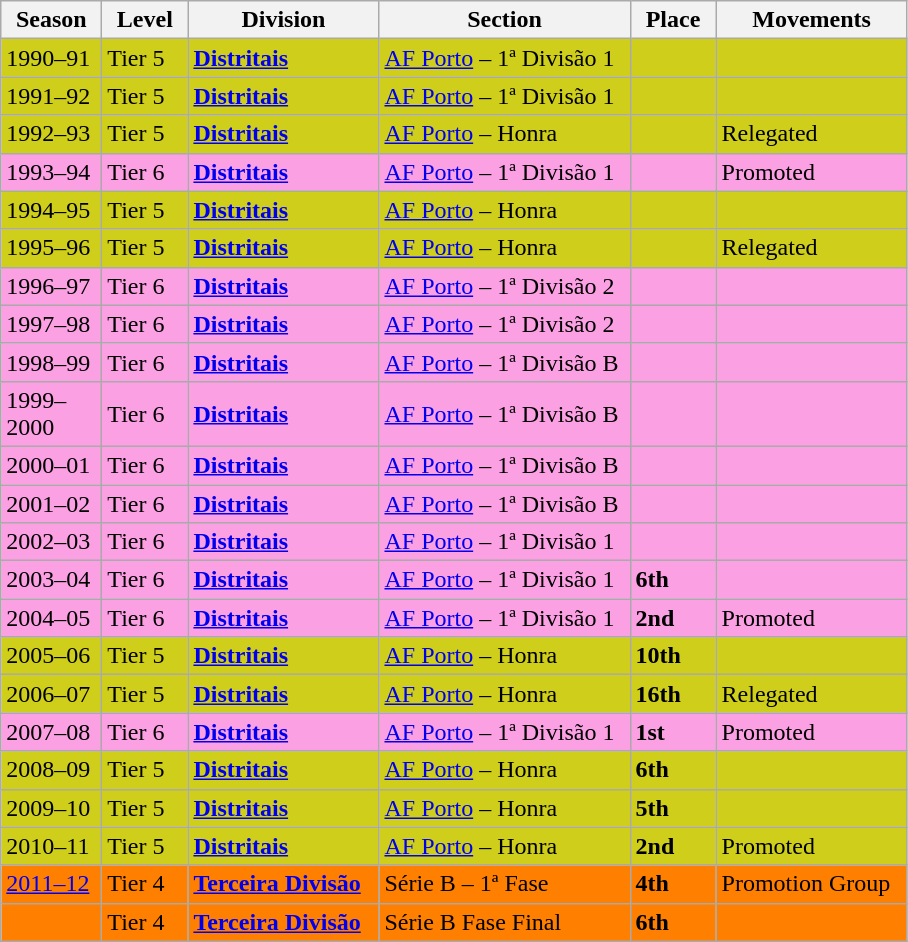<table class="wikitable" style="text-align: left;">
<tr>
<th style="width: 60px;"><strong>Season</strong></th>
<th style="width: 50px;"><strong>Level</strong></th>
<th style="width: 120px;"><strong>Division</strong></th>
<th style="width: 160px;"><strong>Section</strong></th>
<th style="width: 50px;"><strong>Place</strong></th>
<th style="width: 120px;"><strong>Movements</strong></th>
</tr>
<tr>
<td style="background:#CECE1B;">1990–91</td>
<td style="background:#CECE1B;">Tier 5</td>
<td style="background:#CECE1B;"><strong><a href='#'>Distritais</a></strong></td>
<td style="background:#CECE1B;"><a href='#'>AF Porto</a> – 1ª Divisão 1</td>
<td style="background:#CECE1B;"></td>
<td style="background:#CECE1B;"></td>
</tr>
<tr>
<td style="background:#CECE1B;">1991–92</td>
<td style="background:#CECE1B;">Tier 5</td>
<td style="background:#CECE1B;"><strong><a href='#'>Distritais</a></strong></td>
<td style="background:#CECE1B;"><a href='#'>AF Porto</a> – 1ª Divisão 1</td>
<td style="background:#CECE1B;"></td>
<td style="background:#CECE1B;"></td>
</tr>
<tr>
<td style="background:#CECE1B;">1992–93</td>
<td style="background:#CECE1B;">Tier 5</td>
<td style="background:#CECE1B;"><strong><a href='#'>Distritais</a></strong></td>
<td style="background:#CECE1B;"><a href='#'>AF Porto</a> – Honra</td>
<td style="background:#CECE1B;"></td>
<td style="background:#CECE1B;">Relegated</td>
</tr>
<tr>
<td style="background:#FBA0E3;">1993–94</td>
<td style="background:#FBA0E3;">Tier 6</td>
<td style="background:#FBA0E3;"><strong><a href='#'>Distritais</a></strong></td>
<td style="background:#FBA0E3;"><a href='#'>AF Porto</a> – 1ª Divisão 1</td>
<td style="background:#FBA0E3;"></td>
<td style="background:#FBA0E3;">Promoted</td>
</tr>
<tr>
<td style="background:#CECE1B;">1994–95</td>
<td style="background:#CECE1B;">Tier 5</td>
<td style="background:#CECE1B;"><strong><a href='#'>Distritais</a></strong></td>
<td style="background:#CECE1B;"><a href='#'>AF Porto</a> – Honra</td>
<td style="background:#CECE1B;"></td>
<td style="background:#CECE1B;"></td>
</tr>
<tr>
<td style="background:#CECE1B;">1995–96</td>
<td style="background:#CECE1B;">Tier 5</td>
<td style="background:#CECE1B;"><strong><a href='#'>Distritais</a></strong></td>
<td style="background:#CECE1B;"><a href='#'>AF Porto</a> – Honra</td>
<td style="background:#CECE1B;"></td>
<td style="background:#CECE1B;">Relegated</td>
</tr>
<tr>
<td style="background:#FBA0E3;">1996–97</td>
<td style="background:#FBA0E3;">Tier 6</td>
<td style="background:#FBA0E3;"><strong><a href='#'>Distritais</a></strong></td>
<td style="background:#FBA0E3;"><a href='#'>AF Porto</a> – 1ª Divisão 2</td>
<td style="background:#FBA0E3;"></td>
<td style="background:#FBA0E3;"></td>
</tr>
<tr>
<td style="background:#FBA0E3;">1997–98</td>
<td style="background:#FBA0E3;">Tier 6</td>
<td style="background:#FBA0E3;"><strong><a href='#'>Distritais</a></strong></td>
<td style="background:#FBA0E3;"><a href='#'>AF Porto</a> – 1ª Divisão 2</td>
<td style="background:#FBA0E3;"></td>
<td style="background:#FBA0E3;"></td>
</tr>
<tr>
<td style="background:#FBA0E3;">1998–99</td>
<td style="background:#FBA0E3;">Tier 6</td>
<td style="background:#FBA0E3;"><strong><a href='#'>Distritais</a></strong></td>
<td style="background:#FBA0E3;"><a href='#'>AF Porto</a> – 1ª Divisão B</td>
<td style="background:#FBA0E3;"></td>
<td style="background:#FBA0E3;"></td>
</tr>
<tr>
<td style="background:#FBA0E3;">1999–2000</td>
<td style="background:#FBA0E3;">Tier 6</td>
<td style="background:#FBA0E3;"><strong><a href='#'>Distritais</a></strong></td>
<td style="background:#FBA0E3;"><a href='#'>AF Porto</a> – 1ª Divisão B</td>
<td style="background:#FBA0E3;"></td>
<td style="background:#FBA0E3;"></td>
</tr>
<tr>
<td style="background:#FBA0E3;">2000–01</td>
<td style="background:#FBA0E3;">Tier 6</td>
<td style="background:#FBA0E3;"><strong><a href='#'>Distritais</a></strong></td>
<td style="background:#FBA0E3;"><a href='#'>AF Porto</a> – 1ª Divisão B</td>
<td style="background:#FBA0E3;"></td>
<td style="background:#FBA0E3;"></td>
</tr>
<tr>
<td style="background:#FBA0E3;">2001–02</td>
<td style="background:#FBA0E3;">Tier 6</td>
<td style="background:#FBA0E3;"><strong><a href='#'>Distritais</a></strong></td>
<td style="background:#FBA0E3;"><a href='#'>AF Porto</a> – 1ª Divisão B</td>
<td style="background:#FBA0E3;"></td>
<td style="background:#FBA0E3;"></td>
</tr>
<tr>
<td style="background:#FBA0E3;">2002–03</td>
<td style="background:#FBA0E3;">Tier 6</td>
<td style="background:#FBA0E3;"><strong><a href='#'>Distritais</a></strong></td>
<td style="background:#FBA0E3;"><a href='#'>AF Porto</a> – 1ª Divisão 1</td>
<td style="background:#FBA0E3;"></td>
<td style="background:#FBA0E3;"></td>
</tr>
<tr>
<td style="background:#FBA0E3;">2003–04</td>
<td style="background:#FBA0E3;">Tier 6</td>
<td style="background:#FBA0E3;"><strong><a href='#'>Distritais</a></strong></td>
<td style="background:#FBA0E3;"><a href='#'>AF Porto</a> – 1ª Divisão 1</td>
<td style="background:#FBA0E3;"><strong>6th</strong></td>
<td style="background:#FBA0E3;"></td>
</tr>
<tr>
<td style="background:#FBA0E3;">2004–05</td>
<td style="background:#FBA0E3;">Tier 6</td>
<td style="background:#FBA0E3;"><strong><a href='#'>Distritais</a></strong></td>
<td style="background:#FBA0E3;"><a href='#'>AF Porto</a> – 1ª Divisão 1</td>
<td style="background:#FBA0E3;"><strong>2nd</strong></td>
<td style="background:#FBA0E3;">Promoted</td>
</tr>
<tr>
<td style="background:#CECE1B;">2005–06</td>
<td style="background:#CECE1B;">Tier 5</td>
<td style="background:#CECE1B;"><strong><a href='#'>Distritais</a></strong></td>
<td style="background:#CECE1B;"><a href='#'>AF Porto</a> – Honra</td>
<td style="background:#CECE1B;"><strong>10th</strong></td>
<td style="background:#CECE1B;"></td>
</tr>
<tr>
<td style="background:#CECE1B;">2006–07</td>
<td style="background:#CECE1B;">Tier 5</td>
<td style="background:#CECE1B;"><strong><a href='#'>Distritais</a></strong></td>
<td style="background:#CECE1B;"><a href='#'>AF Porto</a> – Honra</td>
<td style="background:#CECE1B;"><strong>16th</strong></td>
<td style="background:#CECE1B;">Relegated</td>
</tr>
<tr>
<td style="background:#FBA0E3;">2007–08</td>
<td style="background:#FBA0E3;">Tier 6</td>
<td style="background:#FBA0E3;"><strong><a href='#'>Distritais</a></strong></td>
<td style="background:#FBA0E3;"><a href='#'>AF Porto</a> – 1ª Divisão 1</td>
<td style="background:#FBA0E3;"><strong>1st</strong></td>
<td style="background:#FBA0E3;">Promoted</td>
</tr>
<tr>
<td style="background:#CECE1B;">2008–09</td>
<td style="background:#CECE1B;">Tier 5</td>
<td style="background:#CECE1B;"><strong><a href='#'>Distritais</a></strong></td>
<td style="background:#CECE1B;"><a href='#'>AF Porto</a> – Honra</td>
<td style="background:#CECE1B;"><strong>6th</strong></td>
<td style="background:#CECE1B;"></td>
</tr>
<tr>
<td style="background:#CECE1B;">2009–10</td>
<td style="background:#CECE1B;">Tier 5</td>
<td style="background:#CECE1B;"><strong><a href='#'>Distritais</a></strong></td>
<td style="background:#CECE1B;"><a href='#'>AF Porto</a> – Honra</td>
<td style="background:#CECE1B;"><strong>5th</strong></td>
<td style="background:#CECE1B;"></td>
</tr>
<tr>
<td style="background:#CECE1B;">2010–11</td>
<td style="background:#CECE1B;">Tier 5</td>
<td style="background:#CECE1B;"><strong><a href='#'>Distritais</a></strong></td>
<td style="background:#CECE1B;"><a href='#'>AF Porto</a> – Honra</td>
<td style="background:#CECE1B;"><strong>2nd</strong></td>
<td style="background:#CECE1B;">Promoted</td>
</tr>
<tr>
<td style="background:#FF7F00;"><a href='#'>2011–12</a></td>
<td style="background:#FF7F00;">Tier 4</td>
<td style="background:#FF7F00;"><strong><a href='#'>Terceira Divisão</a></strong></td>
<td style="background:#FF7F00;">Série B – 1ª Fase</td>
<td style="background:#FF7F00;"><strong>4th</strong></td>
<td style="background:#FF7F00;">Promotion Group</td>
</tr>
<tr>
<td style="background:#FF7F00;"></td>
<td style="background:#FF7F00;">Tier 4</td>
<td style="background:#FF7F00;"><strong><a href='#'>Terceira Divisão</a></strong></td>
<td style="background:#FF7F00;">Série B Fase Final</td>
<td style="background:#FF7F00;"><strong>6th</strong></td>
<td style="background:#FF7F00;"></td>
</tr>
</table>
